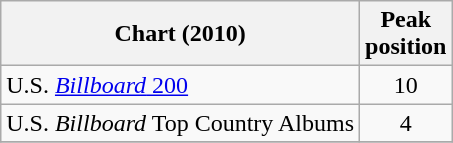<table class="wikitable">
<tr>
<th>Chart (2010)</th>
<th>Peak<br>position</th>
</tr>
<tr>
<td>U.S. <a href='#'><em>Billboard</em> 200</a></td>
<td align="center">10</td>
</tr>
<tr>
<td>U.S. <em>Billboard</em> Top Country Albums</td>
<td align="center">4</td>
</tr>
<tr>
</tr>
</table>
